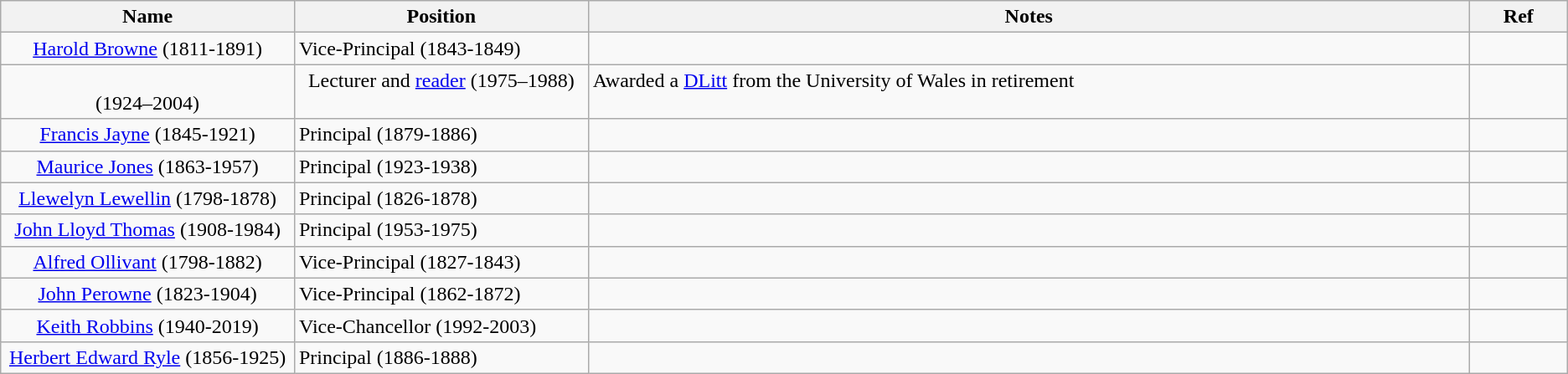<table class="wikitable sortable">
<tr>
<th scope="column" width="15%">Name</th>
<th scope="column" width="15%" class="unsortable">Position</th>
<th scope="column" width="45%" class="unsortable">Notes</th>
<th scope="column" width="5%" class="unsortable">Ref</th>
</tr>
<tr>
<td align="center"><a href='#'>Harold Browne</a> (1811-1891)</td>
<td>Vice-Principal (1843-1849)</td>
<td></td>
<td></td>
</tr>
<tr valign="top">
<td align="center"> <br> (1924–2004)</td>
<td align="center">Lecturer and <a href='#'>reader</a> (1975–1988)</td>
<td>Awarded a <a href='#'>DLitt</a> from the University of Wales in retirement</td>
<td align="center"></td>
</tr>
<tr>
<td align="center"><a href='#'>Francis Jayne</a> (1845-1921)</td>
<td>Principal (1879-1886)</td>
<td></td>
<td></td>
</tr>
<tr>
<td align="center"><a href='#'>Maurice Jones</a> (1863-1957)</td>
<td>Principal (1923-1938)</td>
<td></td>
<td></td>
</tr>
<tr>
<td align="center"><a href='#'>Llewelyn Lewellin</a> (1798-1878)</td>
<td>Principal (1826-1878)</td>
<td></td>
<td></td>
</tr>
<tr>
<td align="center"><a href='#'>John Lloyd Thomas</a> (1908-1984)</td>
<td>Principal (1953-1975)</td>
<td></td>
<td></td>
</tr>
<tr>
<td align="center"><a href='#'>Alfred Ollivant</a> (1798-1882)</td>
<td>Vice-Principal (1827-1843)</td>
<td></td>
<td></td>
</tr>
<tr>
<td align="center"><a href='#'>John Perowne</a> (1823-1904)</td>
<td>Vice-Principal (1862-1872)</td>
<td></td>
<td></td>
</tr>
<tr>
<td align="center"><a href='#'>Keith Robbins</a> (1940-2019)</td>
<td>Vice-Chancellor (1992-2003)</td>
<td></td>
<td></td>
</tr>
<tr>
<td align="center"><a href='#'>Herbert Edward Ryle</a> (1856-1925)</td>
<td>Principal (1886-1888)</td>
<td></td>
<td></td>
</tr>
</table>
